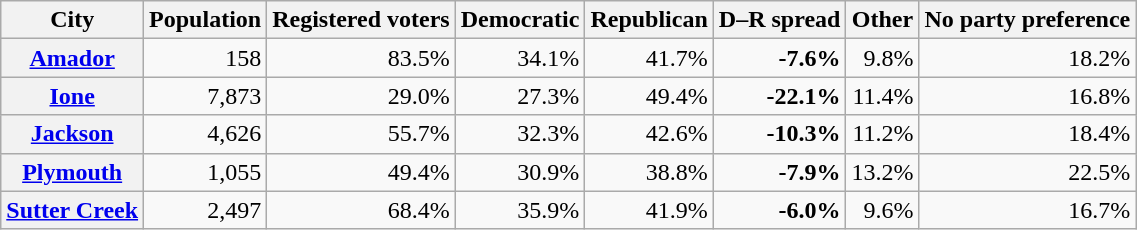<table class="wikitable collapsible sortable plainrowheaders" style="text-align:right;">
<tr>
<th scope="col">City</th>
<th scope="col" data-sort-type="number">Population</th>
<th scope="col" data-sort-type="number">Registered voters<br></th>
<th scope="col" data-sort-type="number">Democratic</th>
<th scope="col" data-sort-type="number">Republican</th>
<th scope="col" data-sort-type="number">D–R spread</th>
<th scope="col" data-sort-type="number">Other</th>
<th scope="col" data-sort-type="number">No party preference</th>
</tr>
<tr>
<th scope="row"><a href='#'>Amador</a></th>
<td>158</td>
<td>83.5%</td>
<td>34.1%</td>
<td>41.7%</td>
<td><span><strong>-7.6%</strong></span></td>
<td>9.8%</td>
<td>18.2%</td>
</tr>
<tr>
<th scope="row"><a href='#'>Ione</a></th>
<td>7,873</td>
<td>29.0%</td>
<td>27.3%</td>
<td>49.4%</td>
<td><span><strong>-22.1%</strong></span></td>
<td>11.4%</td>
<td>16.8%</td>
</tr>
<tr>
<th scope="row"><a href='#'>Jackson</a></th>
<td>4,626</td>
<td>55.7%</td>
<td>32.3%</td>
<td>42.6%</td>
<td><span><strong>-10.3%</strong></span></td>
<td>11.2%</td>
<td>18.4%</td>
</tr>
<tr>
<th scope="row"><a href='#'>Plymouth</a></th>
<td>1,055</td>
<td>49.4%</td>
<td>30.9%</td>
<td>38.8%</td>
<td><span><strong>-7.9%</strong></span></td>
<td>13.2%</td>
<td>22.5%</td>
</tr>
<tr>
<th scope="row"><a href='#'>Sutter Creek</a></th>
<td>2,497</td>
<td>68.4%</td>
<td>35.9%</td>
<td>41.9%</td>
<td><span><strong>-6.0%</strong></span></td>
<td>9.6%</td>
<td>16.7%</td>
</tr>
</table>
